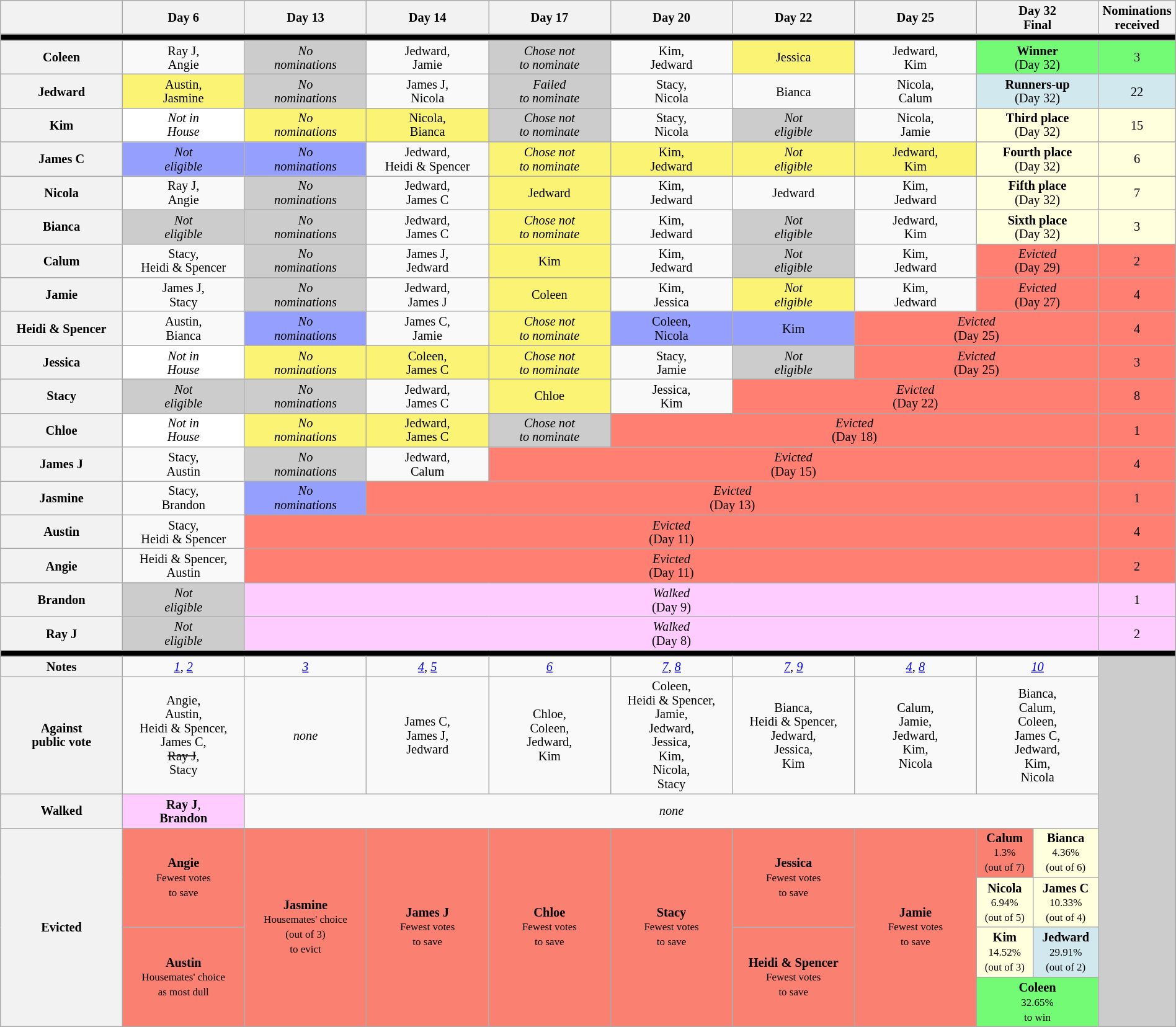<table class="wikitable nowrap"  style="text-align:center; width:100%; font-size:85%; line-height:15px;">
<tr>
<th style="width:10%;"></th>
<th style="width:10%;">Day 6</th>
<th style="width:10%;">Day 13</th>
<th style="width:10%;">Day 14</th>
<th style="width:10%;">Day 17</th>
<th style="width:10%;">Day 20</th>
<th style="width:10%;">Day 22</th>
<th style="width:10%;">Day 25</th>
<th colspan="2" style="width:10%;">Day 32<br>Final</th>
<th style="width:5%;">Nominations<br>received</th>
</tr>
<tr>
<th colspan="11" style="background:black;"></th>
</tr>
<tr>
<th>Coleen</th>
<td>Ray J,<br>Angie</td>
<td style="background:#cccccc;"><em>No<br>nominations</em></td>
<td>Jedward,<br>Jamie</td>
<td style="background:#cccccc;"><em>Chose not<br>to nominate</em></td>
<td>Kim,<br>Jedward</td>
<td style="background:#fbf373;">Jessica</td>
<td>Jedward,<br>Kim</td>
<td style=background:#73FB76 colspan="2"><strong>Winner</strong><br>(Day 32)</td>
<td style=background:#73FB76>3</td>
</tr>
<tr>
<th>Jedward</th>
<td style="background:#fbf373;">Austin,<br>Jasmine</td>
<td style="background:#cccccc;"><em>No<br>nominations</em></td>
<td>James J,<br>Nicola</td>
<td style=background:#cccccc><em>Failed<br>to nominate</em></td>
<td>Stacy,<br>Nicola</td>
<td>Bianca</td>
<td>Nicola,<br>Calum</td>
<td style=background:#D1E8EF colspan="2"><strong>Runners-up</strong><br>(Day 32)</td>
<td style=background:#D1E8EF>22</td>
</tr>
<tr>
<th>Kim</th>
<td style=background:white><em>Not in<br>House</em></td>
<td style="background:#fbf373;"><em>No<br>nominations</em></td>
<td style="background:#fbf373;">Nicola,<br>Bianca</td>
<td style="background:#cccccc;"><em>Chose not<br>to nominate</em></td>
<td>Stacy,<br>Nicola</td>
<td style="background:#cccccc;"><em>Not<br>eligible</em></td>
<td>Nicola,<br>Jamie</td>
<td style=background:#ffffdd colspan="2"><strong>Third place</strong><br>(Day 32)</td>
<td style=background:#ffffdd>15</td>
</tr>
<tr>
<th>James C</th>
<td bgcolor=#959ffd><em>Not<br>eligible</em></td>
<td bgcolor=#959ffd><em>No<br>nominations</em></td>
<td>Jedward,<br>Heidi & Spencer</td>
<td style="background:#fbf373;"><em>Chose not<br>to nominate</em></td>
<td style="background:#fbf373;">Kim,<br>Jedward</td>
<td style="background:#fbf373;"><em>Not<br>eligible</em></td>
<td style="background:#fbf373;">Jedward,<br>Kim</td>
<td style=background:#ffffdd colspan="2"><strong>Fourth place</strong><br>(Day 32)</td>
<td style=background:#ffffdd>6</td>
</tr>
<tr>
<th>Nicola</th>
<td>Ray J,<br>Angie</td>
<td style="background:#cccccc;"><em>No<br>nominations</em></td>
<td>Jedward,<br>James C</td>
<td style="background:#fbf373;">Jedward</td>
<td>Kim,<br>Jedward</td>
<td>Jedward</td>
<td>Kim,<br>Jedward</td>
<td style=background:#ffffdd colspan="2"><strong>Fifth place</strong><br>(Day 32)</td>
<td style=background:#ffffdd>7</td>
</tr>
<tr>
<th>Bianca</th>
<td style="background:#cccccc;"><em>Not<br>eligible</em></td>
<td style="background:#cccccc;"><em>No<br>nominations</em></td>
<td>Jedward,<br>James C</td>
<td style=background:#fbf373><em>Chose not<br>to nominate</em></td>
<td>Kim,<br>Jedward</td>
<td style="background:#cccccc;"><em>Not<br>eligible</em></td>
<td>Jedward,<br>Kim</td>
<td style=background:#ffffdd colspan="2"><strong>Sixth place</strong><br>(Day 32)</td>
<td style=background:#ffffdd>3</td>
</tr>
<tr>
<th>Calum</th>
<td>Stacy,<br>Heidi & Spencer</td>
<td style="background:#cccccc;"><em>No<br>nominations</em></td>
<td>James J,<br>Jedward</td>
<td style=background:#fbf373>Kim</td>
<td>Kim,<br>Jedward</td>
<td style="background:#cccccc;"><em>Not<br>eligible</em></td>
<td>Kim,<br>Jedward</td>
<td style="background:#ff8072" colspan="2"><em>Evicted</em><br>(Day 29)</td>
<td style="background:#ff8072">2</td>
</tr>
<tr>
<th>Jamie</th>
<td>James J,<br>Stacy</td>
<td style="background:#cccccc;"><em>No<br>nominations</em></td>
<td>Jedward,<br>James J</td>
<td style="background:#fbf373;">Coleen</td>
<td>Kim,<br>Jessica</td>
<td style="background:#fbf373;"><em>Not<br>eligible</em></td>
<td>Kim,<br>Jedward</td>
<td style="background:#ff8072" colspan="2"><em>Evicted</em><br>(Day 27)</td>
<td style="background:#ff8072">4</td>
</tr>
<tr>
<th>Heidi & Spencer</th>
<td>Austin,<br>Bianca</td>
<td bgcolor=#959ffd><em>No<br>nominations</em></td>
<td>James C,<br>Jamie</td>
<td style="background:#fbf373;"><em>Chose not<br>to nominate</em></td>
<td bgcolor=#959ffd>Coleen,<br>Nicola</td>
<td bgcolor=#959ffd>Kim</td>
<td style="background:#ff8072" colspan="3"><em>Evicted</em><br>(Day 25)</td>
<td style="background:#ff8072">4</td>
</tr>
<tr>
<th>Jessica</th>
<td style=background:white><em>Not in<br>House</em></td>
<td style="background:#fbf373;"><em>No<br>nominations</em></td>
<td style="background:#fbf373;">Coleen,<br>James C</td>
<td style=background:#fbf373><em>Chose not<br>to nominate</em></td>
<td>Stacy,<br>Jamie</td>
<td style="background:#cccccc;"><em>Not<br>eligible</em></td>
<td style="background:#ff8072" colspan="3"><em>Evicted</em><br>(Day 25)</td>
<td style="background:#ff8072">3</td>
</tr>
<tr>
<th>Stacy</th>
<td style="background:#cccccc;"><em>Not<br>eligible</em></td>
<td style="background:#cccccc;"><em>No<br>nominations</em></td>
<td>Jedward,<br>James C</td>
<td style="background:#fbf373;">Chloe</td>
<td>Jessica,<br>Kim</td>
<td style="background:#ff8072" colspan="4"><em>Evicted</em><br>(Day 22)</td>
<td style="background:#ff8072">8</td>
</tr>
<tr>
<th>Chloe</th>
<td style=background:white><em>Not in<br>House</em></td>
<td style="background:#fbf373;"><em>No<br>nominations</em></td>
<td style="background:#fbf373;">Jedward,<br>James C</td>
<td style="background:#cccccc;"><em>Chose not<br>to nominate</em></td>
<td style="background:#ff8072" colspan="5"><em>Evicted</em><br>(Day 18)</td>
<td style="background:#ff8072">1</td>
</tr>
<tr>
<th>James J</th>
<td>Stacy,<br>Austin</td>
<td style="background:#cccccc;"><em>No<br>nominations</em></td>
<td>Jedward,<br>Calum</td>
<td style="background:#ff8072" colspan="6"><em>Evicted</em><br>(Day 15)</td>
<td style="background:#ff8072">4</td>
</tr>
<tr>
<th>Jasmine</th>
<td>Stacy,<br>Brandon</td>
<td bgcolor=#959ffd><em>No<br>nominations</em></td>
<td style="background:#ff8072" colspan="7"><em>Evicted</em><br>(Day 13)</td>
<td style="background:#ff8072">1</td>
</tr>
<tr>
<th>Austin</th>
<td>Stacy,<br>Heidi & Spencer</td>
<td style="background:#ff8072" colspan="8"><em>Evicted</em><br>(Day 11)</td>
<td style="background:#ff8072">4</td>
</tr>
<tr>
<th>Angie</th>
<td>Heidi & Spencer,<br>Austin</td>
<td style="background:#ff8072" colspan="8"><em>Evicted</em><br>(Day 11)</td>
<td style="background:#ff8072">2</td>
</tr>
<tr>
<th>Brandon</th>
<td style="background:#cccccc;"><em>Not<br>eligible</em></td>
<td style="background:#FCF" colspan="8"><em>Walked</em><br>(Day 9)</td>
<td style="background:#FCF">1</td>
</tr>
<tr>
<th>Ray J</th>
<td style="background:#CCC"><em>Not<br>eligible</em></td>
<td style="background:#FCF" colspan="8"><em>Walked</em><br>(Day 8)</td>
<td style="background:#FCF">2</td>
</tr>
<tr>
<th colspan="12" style="background:black;"></th>
</tr>
<tr>
<th>Notes</th>
<td><em><a href='#'>1</a></em>, <em><a href='#'>2</a></em></td>
<td><em><a href='#'>3</a></em></td>
<td><em><a href='#'>4</a></em>, <em><a href='#'>5</a></em></td>
<td><em><a href='#'>6</a></em></td>
<td><em><a href='#'>7</a></em>, <em><a href='#'>8</a></em></td>
<td><em><a href='#'>7</a></em>, <em><a href='#'>9</a></em></td>
<td><em><a href='#'>4</a></em>, <em><a href='#'>8</a></em></td>
<td colspan="2"><em><a href='#'>10</a></em></td>
<td rowspan="12" style="background:#cccccc;"></td>
</tr>
<tr>
<th>Against<br>public vote</th>
<td>Angie,<br>Austin,<br>Heidi & Spencer,<br>James C,<br><s>Ray J</s>,<br>Stacy</td>
<td><em>none</em></td>
<td>James C,<br>James J,<br>Jedward</td>
<td>Chloe,<br>Coleen,<br>Jedward,<br>Kim</td>
<td>Coleen,<br>Heidi & Spencer,<br>Jamie,<br>Jedward,<br>Jessica,<br>Kim,<br>Nicola,<br>Stacy</td>
<td>Bianca,<br>Heidi & Spencer,<br>Jedward,<br>Jessica,<br>Kim</td>
<td>Calum,<br>Jamie,<br>Jedward,<br>Kim,<br>Nicola</td>
<td colspan="2">Bianca,<br>Calum,<br>Coleen,<br>James C,<br>Jedward,<br>Kim,<br>Nicola</td>
</tr>
<tr>
<th>Walked</th>
<td style="background:#FCF"><strong>Ray J</strong>,<br><strong>Brandon</strong></td>
<td colspan="8"><em>none</em></td>
</tr>
<tr>
<th rowspan="4">Evicted</th>
<td rowspan=2 style="background:#FA8072"><strong>Angie</strong><br><small>Fewest votes<br>to save</small></td>
<td rowspan="4" style="background:#FA8072"><strong>Jasmine</strong><br><small>Housemates' choice<br>(out of 3)<br>to evict</small></td>
<td rowspan="4" style="background:#FA8072"><strong>James J</strong><br><small>Fewest votes<br>to save</small></td>
<td rowspan="4" style="background:#FA8072"><strong>Chloe</strong><br><small>Fewest votes<br>to save</small></td>
<td rowspan="4" style="background:#FA8072"><strong>Stacy</strong><br><small>Fewest votes<br>to save</small></td>
<td rowspan="2" style="background:#FA8072"><strong>Jessica</strong><br><small>Fewest votes<br>to save</small></td>
<td rowspan="4" style="background:#FA8072"><strong>Jamie</strong><br><small>Fewest votes<br>to save</small></td>
<td style="background:#FA8072"><strong>Calum</strong><br><small>1.3%<br>(out of 7)</small></td>
<td style="background:#ffffdd"><strong>Bianca</strong><br><small>4.36%<br>(out of 6)</small></td>
</tr>
<tr>
<td style="background:#ffffdd"><strong>Nicola</strong><br><small>6.94%<br>(out of 5)</small></td>
<td style="background:#ffffdd"><strong>James C</strong><br><small>10.33%<br>(out of 4)</small></td>
</tr>
<tr>
<td rowspan="2" style="background:#FA8072"><strong>Austin</strong><br><small>Housemates' choice<br>as most dull</small></td>
<td rowspan="2" style="background:#FA8072"><strong>Heidi & Spencer</strong><br><small>Fewest votes<br>to save</small></td>
<td style="background:#ffffdd"><strong>Kim</strong><br><small>14.52%<br>(out of 3)</small></td>
<td style="background:#D1E8EF"><strong>Jedward</strong><br><small>29.91%<br>(out of 2)</small></td>
</tr>
<tr>
<td colspan="2" style="background:#73FB76"><strong>Coleen</strong><br><small>32.65%<br>to win</small></td>
</tr>
</table>
